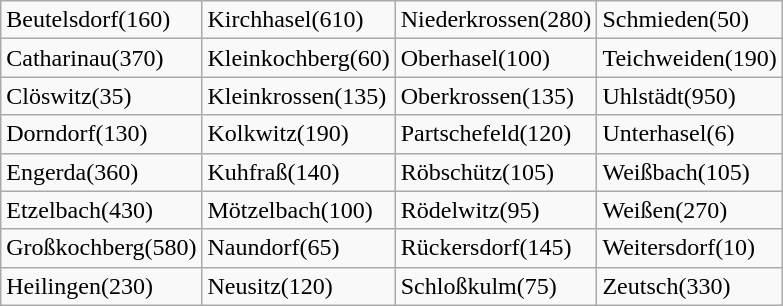<table class="wikitable">
<tr>
<td>Beutelsdorf(160)</td>
<td>Kirchhasel(610)</td>
<td>Niederkrossen(280)</td>
<td>Schmieden(50)</td>
</tr>
<tr>
<td>Catharinau(370)</td>
<td>Kleinkochberg(60)</td>
<td>Oberhasel(100)</td>
<td>Teichweiden(190)</td>
</tr>
<tr>
<td>Clöswitz(35)</td>
<td>Kleinkrossen(135)</td>
<td>Oberkrossen(135)</td>
<td>Uhlstädt(950)</td>
</tr>
<tr>
<td>Dorndorf(130)</td>
<td>Kolkwitz(190)</td>
<td>Partschefeld(120)</td>
<td>Unterhasel(6)</td>
</tr>
<tr>
<td>Engerda(360)</td>
<td>Kuhfraß(140)</td>
<td>Röbschütz(105)</td>
<td>Weißbach(105)</td>
</tr>
<tr>
<td>Etzelbach(430)</td>
<td>Mötzelbach(100)</td>
<td>Rödelwitz(95)</td>
<td>Weißen(270)</td>
</tr>
<tr>
<td>Großkochberg(580)</td>
<td>Naundorf(65)</td>
<td>Rückersdorf(145)</td>
<td>Weitersdorf(10)</td>
</tr>
<tr>
<td>Heilingen(230)</td>
<td>Neusitz(120)</td>
<td>Schloßkulm(75)</td>
<td>Zeutsch(330)</td>
</tr>
</table>
